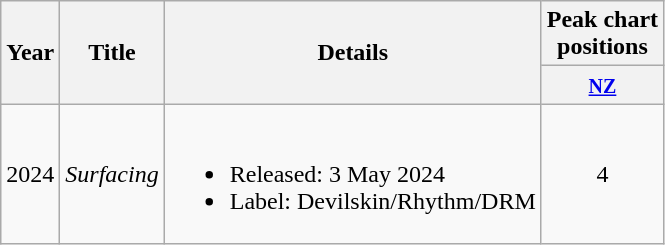<table class="wikitable plainrowheaders">
<tr>
<th scope="col" rowspan="2">Year</th>
<th scope="col" rowspan="2">Title</th>
<th scope="col" rowspan="2">Details</th>
<th scope="col">Peak chart<br>positions</th>
</tr>
<tr>
<th scope="col"><small><a href='#'>NZ</a></small><br></th>
</tr>
<tr>
<td>2024</td>
<td><em>Surfacing</em></td>
<td><br><ul><li>Released: 3 May 2024</li><li>Label: Devilskin/Rhythm/DRM</li></ul></td>
<td align="center">4<br></td>
</tr>
</table>
